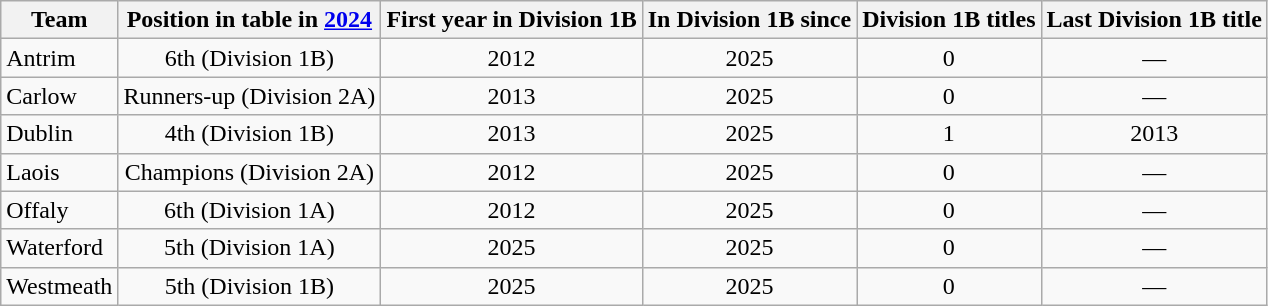<table class="wikitable sortable" style="text-align:center">
<tr>
<th>Team</th>
<th>Position in table in <a href='#'>2024</a></th>
<th>First year in Division 1B</th>
<th>In Division 1B since</th>
<th>Division 1B titles</th>
<th>Last Division 1B title</th>
</tr>
<tr>
<td style="text-align:left"> Antrim</td>
<td>6th (Division 1B)</td>
<td>2012</td>
<td>2025</td>
<td>0</td>
<td>—</td>
</tr>
<tr>
<td style="text-align:left"> Carlow</td>
<td>Runners-up (Division 2A)</td>
<td>2013</td>
<td>2025</td>
<td>0</td>
<td>—</td>
</tr>
<tr>
<td style="text-align:left"> Dublin</td>
<td>4th (Division 1B)</td>
<td>2013</td>
<td>2025</td>
<td>1</td>
<td>2013</td>
</tr>
<tr>
<td style="text-align:left"> Laois</td>
<td>Champions (Division 2A)</td>
<td>2012</td>
<td>2025</td>
<td>0</td>
<td>—</td>
</tr>
<tr>
<td style="text-align:left"> Offaly</td>
<td>6th (Division 1A)</td>
<td>2012</td>
<td>2025</td>
<td>0</td>
<td>—</td>
</tr>
<tr>
<td style="text-align:left"> Waterford</td>
<td>5th (Division 1A)</td>
<td>2025</td>
<td>2025</td>
<td>0</td>
<td>—</td>
</tr>
<tr>
<td style="text-align:left"> Westmeath</td>
<td>5th (Division 1B)</td>
<td>2025</td>
<td>2025</td>
<td>0</td>
<td>—</td>
</tr>
</table>
